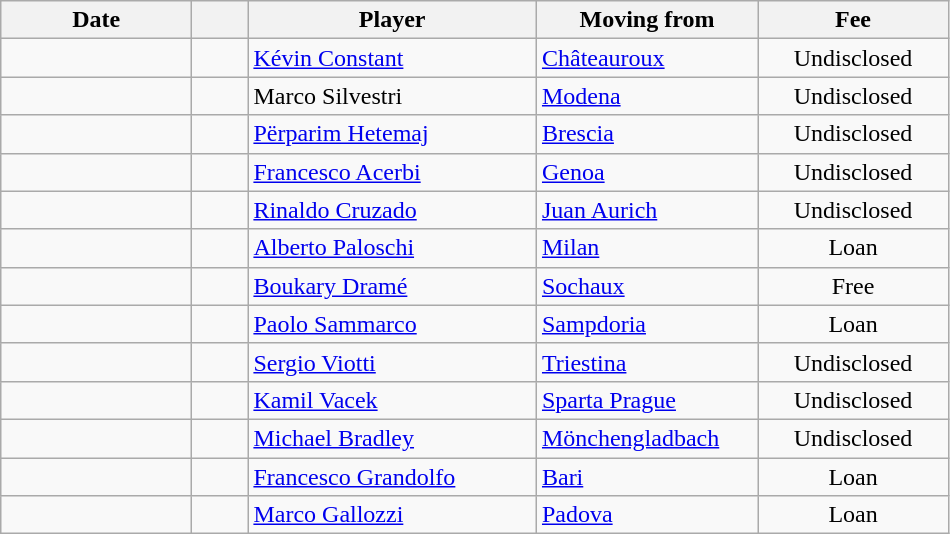<table class="wikitable sortable">
<tr>
<th style="width:120px;">Date</th>
<th style="width:30px;"></th>
<th style="width:185px;">Player</th>
<th style="width:140px;">Moving from</th>
<th style="width:120px;" class="unsortable">Fee</th>
</tr>
<tr>
<td></td>
<td align=center></td>
<td> <a href='#'>Kévin Constant</a></td>
<td> <a href='#'>Châteauroux</a></td>
<td align=center>Undisclosed</td>
</tr>
<tr>
<td></td>
<td align=center></td>
<td> Marco Silvestri</td>
<td> <a href='#'>Modena</a></td>
<td align=center>Undisclosed</td>
</tr>
<tr>
<td></td>
<td align=center></td>
<td> <a href='#'>Përparim Hetemaj</a></td>
<td> <a href='#'>Brescia</a></td>
<td align=center>Undisclosed</td>
</tr>
<tr>
<td></td>
<td align=center></td>
<td> <a href='#'>Francesco Acerbi</a></td>
<td> <a href='#'>Genoa</a></td>
<td align=center>Undisclosed</td>
</tr>
<tr>
<td></td>
<td align=center></td>
<td> <a href='#'>Rinaldo Cruzado</a></td>
<td> <a href='#'>Juan Aurich</a></td>
<td align=center>Undisclosed</td>
</tr>
<tr>
<td></td>
<td align=center></td>
<td> <a href='#'>Alberto Paloschi</a></td>
<td> <a href='#'>Milan</a></td>
<td align=center>Loan</td>
</tr>
<tr>
<td></td>
<td align=center></td>
<td> <a href='#'>Boukary Dramé</a></td>
<td> <a href='#'>Sochaux</a></td>
<td align=center>Free</td>
</tr>
<tr>
<td></td>
<td align=center></td>
<td> <a href='#'>Paolo Sammarco</a></td>
<td> <a href='#'>Sampdoria</a></td>
<td align=center>Loan</td>
</tr>
<tr>
<td></td>
<td align=center></td>
<td> <a href='#'>Sergio Viotti</a></td>
<td> <a href='#'>Triestina</a></td>
<td align=center>Undisclosed</td>
</tr>
<tr>
<td></td>
<td align=center></td>
<td> <a href='#'>Kamil Vacek</a></td>
<td> <a href='#'>Sparta Prague</a></td>
<td align=center>Undisclosed</td>
</tr>
<tr>
<td></td>
<td align=center></td>
<td> <a href='#'>Michael Bradley</a></td>
<td> <a href='#'>Mönchengladbach</a></td>
<td align=center>Undisclosed</td>
</tr>
<tr>
<td></td>
<td align=center></td>
<td> <a href='#'>Francesco Grandolfo</a></td>
<td> <a href='#'>Bari</a></td>
<td align=center>Loan</td>
</tr>
<tr>
<td></td>
<td align=center></td>
<td> <a href='#'>Marco Gallozzi</a></td>
<td> <a href='#'>Padova</a></td>
<td align=center>Loan</td>
</tr>
</table>
